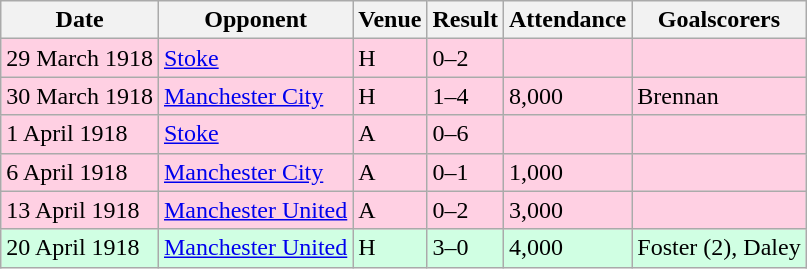<table class="wikitable">
<tr>
<th>Date</th>
<th>Opponent</th>
<th>Venue</th>
<th>Result</th>
<th>Attendance</th>
<th>Goalscorers</th>
</tr>
<tr style="background-color: #ffd0e3;">
<td>29 March 1918</td>
<td><a href='#'>Stoke</a></td>
<td>H</td>
<td>0–2</td>
<td></td>
<td></td>
</tr>
<tr style="background-color: #ffd0e3;">
<td>30 March 1918</td>
<td><a href='#'>Manchester City</a></td>
<td>H</td>
<td>1–4</td>
<td>8,000</td>
<td>Brennan</td>
</tr>
<tr style="background-color: #ffd0e3;">
<td>1 April 1918</td>
<td><a href='#'>Stoke</a></td>
<td>A</td>
<td>0–6</td>
<td></td>
<td></td>
</tr>
<tr style="background-color: #ffd0e3;">
<td>6 April 1918</td>
<td><a href='#'>Manchester City</a></td>
<td>A</td>
<td>0–1</td>
<td>1,000</td>
<td></td>
</tr>
<tr style="background-color: #ffd0e3;">
<td>13 April 1918</td>
<td><a href='#'>Manchester United</a></td>
<td>A</td>
<td>0–2</td>
<td>3,000</td>
<td></td>
</tr>
<tr style="background-color: #d0ffe3;">
<td>20 April 1918</td>
<td><a href='#'>Manchester United</a></td>
<td>H</td>
<td>3–0</td>
<td>4,000</td>
<td>Foster (2), Daley</td>
</tr>
</table>
